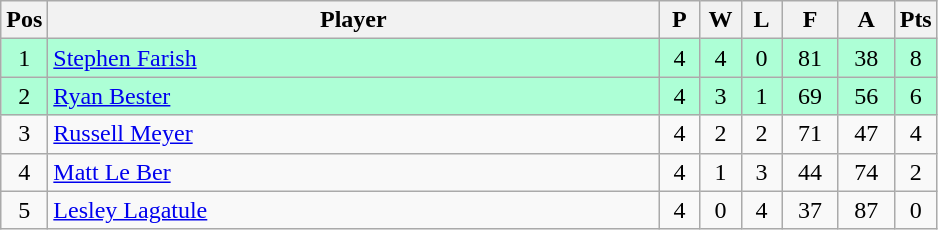<table class="wikitable" style="font-size: 100%">
<tr>
<th width=20>Pos</th>
<th width=400>Player</th>
<th width=20>P</th>
<th width=20>W</th>
<th width=20>L</th>
<th width=30>F</th>
<th width=30>A</th>
<th width=20>Pts</th>
</tr>
<tr align=center style="background: #ADFFD6;">
<td>1</td>
<td align="left"> <a href='#'>Stephen Farish</a></td>
<td>4</td>
<td>4</td>
<td>0</td>
<td>81</td>
<td>38</td>
<td>8</td>
</tr>
<tr align=center style="background: #ADFFD6;">
<td>2</td>
<td align="left"> <a href='#'>Ryan Bester</a></td>
<td>4</td>
<td>3</td>
<td>1</td>
<td>69</td>
<td>56</td>
<td>6</td>
</tr>
<tr align=center>
<td>3</td>
<td align="left"> <a href='#'>Russell Meyer</a></td>
<td>4</td>
<td>2</td>
<td>2</td>
<td>71</td>
<td>47</td>
<td>4</td>
</tr>
<tr align=center>
<td>4</td>
<td align="left"> <a href='#'>Matt Le Ber</a></td>
<td>4</td>
<td>1</td>
<td>3</td>
<td>44</td>
<td>74</td>
<td>2</td>
</tr>
<tr align=center>
<td>5</td>
<td align="left"> <a href='#'>Lesley Lagatule</a></td>
<td>4</td>
<td>0</td>
<td>4</td>
<td>37</td>
<td>87</td>
<td>0</td>
</tr>
</table>
